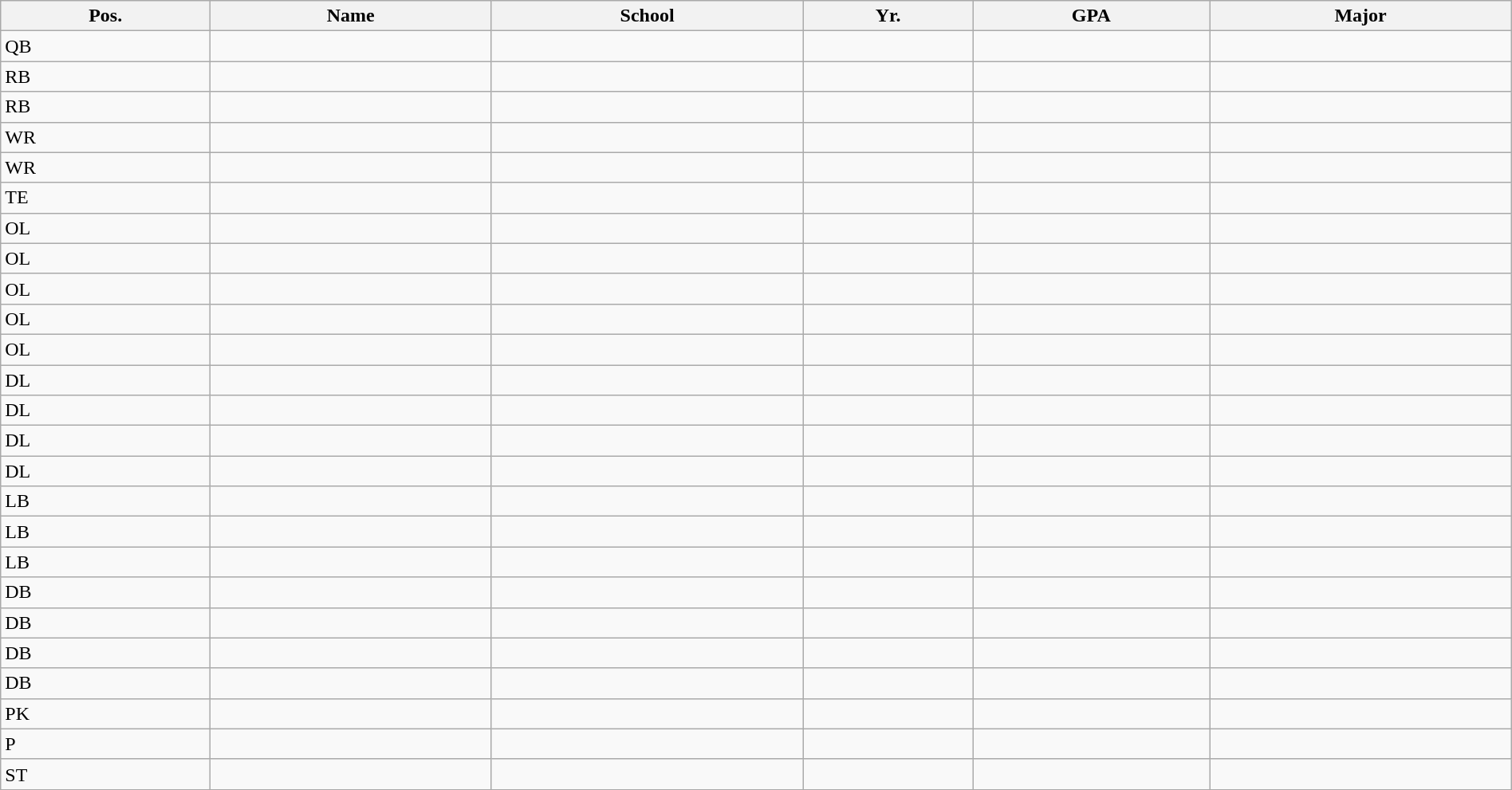<table class="wikitable sortable sortable" style="width:100%;">
<tr>
<th>Pos.</th>
<th>Name</th>
<th>School</th>
<th>Yr.</th>
<th>GPA</th>
<th>Major</th>
</tr>
<tr>
<td>QB</td>
<td></td>
<td></td>
<td></td>
<td></td>
<td></td>
</tr>
<tr>
<td>RB</td>
<td></td>
<td></td>
<td></td>
<td></td>
<td></td>
</tr>
<tr>
<td>RB</td>
<td></td>
<td></td>
<td></td>
<td></td>
<td></td>
</tr>
<tr>
<td>WR</td>
<td></td>
<td></td>
<td></td>
<td></td>
<td></td>
</tr>
<tr>
<td>WR</td>
<td></td>
<td></td>
<td></td>
<td></td>
<td></td>
</tr>
<tr>
<td>TE</td>
<td></td>
<td></td>
<td></td>
<td></td>
<td></td>
</tr>
<tr>
<td>OL</td>
<td></td>
<td></td>
<td></td>
<td></td>
<td></td>
</tr>
<tr>
<td>OL</td>
<td></td>
<td></td>
<td></td>
<td></td>
<td></td>
</tr>
<tr>
<td>OL</td>
<td></td>
<td></td>
<td></td>
<td></td>
<td></td>
</tr>
<tr>
<td>OL</td>
<td></td>
<td></td>
<td></td>
<td></td>
<td></td>
</tr>
<tr>
<td>OL</td>
<td></td>
<td></td>
<td></td>
<td></td>
<td></td>
</tr>
<tr>
<td>DL</td>
<td></td>
<td></td>
<td></td>
<td></td>
<td></td>
</tr>
<tr>
<td>DL</td>
<td></td>
<td></td>
<td></td>
<td></td>
<td></td>
</tr>
<tr>
<td>DL</td>
<td></td>
<td></td>
<td></td>
<td></td>
<td></td>
</tr>
<tr>
<td>DL</td>
<td></td>
<td></td>
<td></td>
<td></td>
<td></td>
</tr>
<tr>
<td>LB</td>
<td></td>
<td></td>
<td></td>
<td></td>
<td></td>
</tr>
<tr>
<td>LB</td>
<td></td>
<td></td>
<td></td>
<td></td>
<td></td>
</tr>
<tr>
<td>LB</td>
<td></td>
<td></td>
<td></td>
<td></td>
<td></td>
</tr>
<tr>
<td>DB</td>
<td></td>
<td></td>
<td></td>
<td></td>
<td></td>
</tr>
<tr>
<td>DB</td>
<td></td>
<td></td>
<td></td>
<td></td>
<td></td>
</tr>
<tr>
<td>DB</td>
<td></td>
<td></td>
<td></td>
<td></td>
<td></td>
</tr>
<tr>
<td>DB</td>
<td></td>
<td></td>
<td></td>
<td></td>
<td></td>
</tr>
<tr>
<td>PK</td>
<td></td>
<td></td>
<td></td>
<td></td>
<td></td>
</tr>
<tr>
<td>P</td>
<td></td>
<td></td>
<td></td>
<td></td>
<td></td>
</tr>
<tr>
<td>ST</td>
<td></td>
<td></td>
<td></td>
<td></td>
<td></td>
</tr>
<tr>
</tr>
</table>
